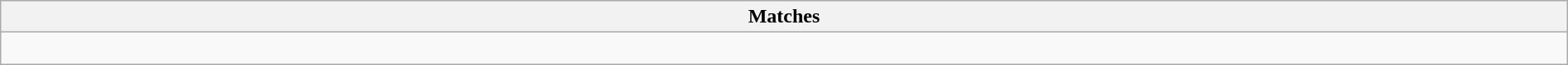<table class="wikitable collapsible collapsed" style="width:100%;">
<tr>
<th>Matches</th>
</tr>
<tr>
<td><br></td>
</tr>
</table>
